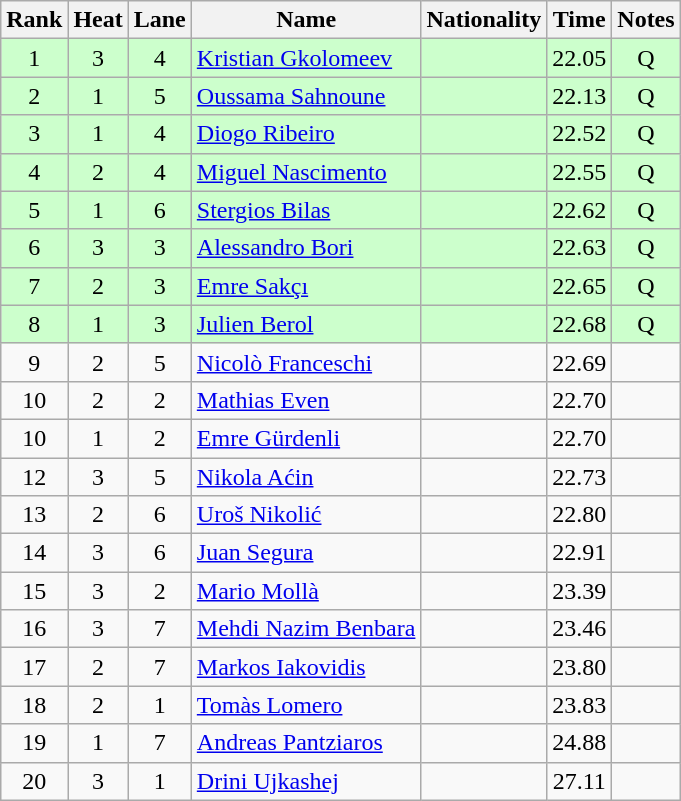<table class="wikitable sortable" style="text-align:center">
<tr>
<th>Rank</th>
<th>Heat</th>
<th>Lane</th>
<th>Name</th>
<th>Nationality</th>
<th>Time</th>
<th>Notes</th>
</tr>
<tr bgcolor=ccffcc>
<td>1</td>
<td>3</td>
<td>4</td>
<td align=left><a href='#'>Kristian Gkolomeev</a></td>
<td align=left></td>
<td>22.05</td>
<td>Q</td>
</tr>
<tr bgcolor=ccffcc>
<td>2</td>
<td>1</td>
<td>5</td>
<td align=left><a href='#'>Oussama Sahnoune</a></td>
<td align=left></td>
<td>22.13</td>
<td>Q</td>
</tr>
<tr bgcolor=ccffcc>
<td>3</td>
<td>1</td>
<td>4</td>
<td align=left><a href='#'>Diogo Ribeiro</a></td>
<td align=left></td>
<td>22.52</td>
<td>Q</td>
</tr>
<tr bgcolor=ccffcc>
<td>4</td>
<td>2</td>
<td>4</td>
<td align=left><a href='#'>Miguel Nascimento</a></td>
<td align=left></td>
<td>22.55</td>
<td>Q</td>
</tr>
<tr bgcolor=ccffcc>
<td>5</td>
<td>1</td>
<td>6</td>
<td align=left><a href='#'>Stergios Bilas</a></td>
<td align=left></td>
<td>22.62</td>
<td>Q</td>
</tr>
<tr bgcolor=ccffcc>
<td>6</td>
<td>3</td>
<td>3</td>
<td align=left><a href='#'>Alessandro Bori</a></td>
<td align=left></td>
<td>22.63</td>
<td>Q</td>
</tr>
<tr bgcolor=ccffcc>
<td>7</td>
<td>2</td>
<td>3</td>
<td align=left><a href='#'>Emre Sakçı</a></td>
<td align=left></td>
<td>22.65</td>
<td>Q</td>
</tr>
<tr bgcolor=ccffcc>
<td>8</td>
<td>1</td>
<td>3</td>
<td align=left><a href='#'>Julien Berol</a></td>
<td align=left></td>
<td>22.68</td>
<td>Q</td>
</tr>
<tr>
<td>9</td>
<td>2</td>
<td>5</td>
<td align=left><a href='#'>Nicolò Franceschi</a></td>
<td align=left></td>
<td>22.69</td>
<td></td>
</tr>
<tr>
<td>10</td>
<td>2</td>
<td>2</td>
<td align=left><a href='#'>Mathias Even</a></td>
<td align=left></td>
<td>22.70</td>
<td></td>
</tr>
<tr>
<td>10</td>
<td>1</td>
<td>2</td>
<td align=left><a href='#'>Emre Gürdenli</a></td>
<td align=left></td>
<td>22.70</td>
<td></td>
</tr>
<tr>
<td>12</td>
<td>3</td>
<td>5</td>
<td align=left><a href='#'>Nikola Aćin</a></td>
<td align=left></td>
<td>22.73</td>
<td></td>
</tr>
<tr>
<td>13</td>
<td>2</td>
<td>6</td>
<td align=left><a href='#'>Uroš Nikolić</a></td>
<td align=left></td>
<td>22.80</td>
<td></td>
</tr>
<tr>
<td>14</td>
<td>3</td>
<td>6</td>
<td align=left><a href='#'>Juan Segura</a></td>
<td align=left></td>
<td>22.91</td>
<td></td>
</tr>
<tr>
<td>15</td>
<td>3</td>
<td>2</td>
<td align=left><a href='#'>Mario Mollà</a></td>
<td align=left></td>
<td>23.39</td>
<td></td>
</tr>
<tr>
<td>16</td>
<td>3</td>
<td>7</td>
<td align=left><a href='#'>Mehdi Nazim Benbara</a></td>
<td align=left></td>
<td>23.46</td>
<td></td>
</tr>
<tr>
<td>17</td>
<td>2</td>
<td>7</td>
<td align=left><a href='#'>Markos Iakovidis</a></td>
<td align=left></td>
<td>23.80</td>
<td></td>
</tr>
<tr>
<td>18</td>
<td>2</td>
<td>1</td>
<td align=left><a href='#'>Tomàs Lomero</a></td>
<td align=left></td>
<td>23.83</td>
<td></td>
</tr>
<tr>
<td>19</td>
<td>1</td>
<td>7</td>
<td align=left><a href='#'>Andreas Pantziaros</a></td>
<td align=left></td>
<td>24.88</td>
<td></td>
</tr>
<tr>
<td>20</td>
<td>3</td>
<td>1</td>
<td align=left><a href='#'>Drini Ujkashej</a></td>
<td align=left></td>
<td>27.11</td>
<td></td>
</tr>
</table>
